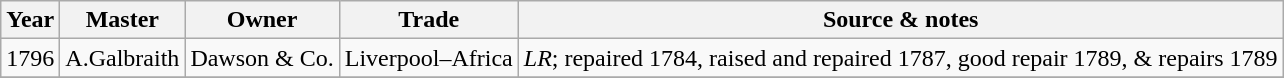<table class=" wikitable">
<tr>
<th>Year</th>
<th>Master</th>
<th>Owner</th>
<th>Trade</th>
<th>Source & notes</th>
</tr>
<tr>
<td>1796</td>
<td>A.Galbraith</td>
<td>Dawson & Co.</td>
<td>Liverpool–Africa</td>
<td><em>LR</em>; repaired 1784, raised and repaired 1787, good repair 1789, & repairs 1789</td>
</tr>
<tr>
</tr>
</table>
